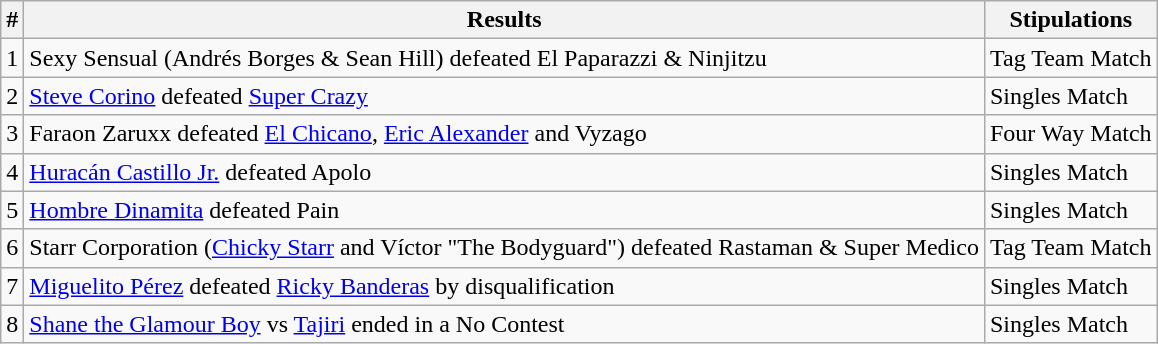<table class="wikitable">
<tr>
<th>#</th>
<th>Results</th>
<th>Stipulations</th>
</tr>
<tr>
<td>1</td>
<td>Sexy Sensual (Andrés Borges & Sean Hill) defeated El Paparazzi & Ninjitzu</td>
<td>Tag Team Match</td>
</tr>
<tr>
<td>2</td>
<td><a href='#'>Steve Corino</a> defeated <a href='#'>Super Crazy</a></td>
<td>Singles Match</td>
</tr>
<tr>
<td>3</td>
<td>Faraon Zaruxx defeated <a href='#'>El Chicano</a>, <a href='#'>Eric Alexander</a> and Vyzago</td>
<td>Four Way Match</td>
</tr>
<tr>
<td>4</td>
<td><a href='#'>Huracán Castillo Jr.</a> defeated Apolo</td>
<td>Singles Match</td>
</tr>
<tr>
<td>5</td>
<td><a href='#'>Hombre Dinamita</a> defeated Pain</td>
<td>Singles Match</td>
</tr>
<tr>
<td>6</td>
<td>Starr Corporation (<a href='#'>Chicky Starr</a> and Víctor "The Bodyguard") defeated Rastaman & Super Medico</td>
<td>Tag Team Match</td>
</tr>
<tr>
<td>7</td>
<td><a href='#'>Miguelito Pérez</a> defeated <a href='#'>Ricky Banderas</a> by disqualification</td>
<td>Singles Match</td>
</tr>
<tr>
<td>8</td>
<td><a href='#'>Shane the Glamour Boy</a> vs <a href='#'>Tajiri</a> ended in a No Contest</td>
<td>Singles Match</td>
</tr>
</table>
